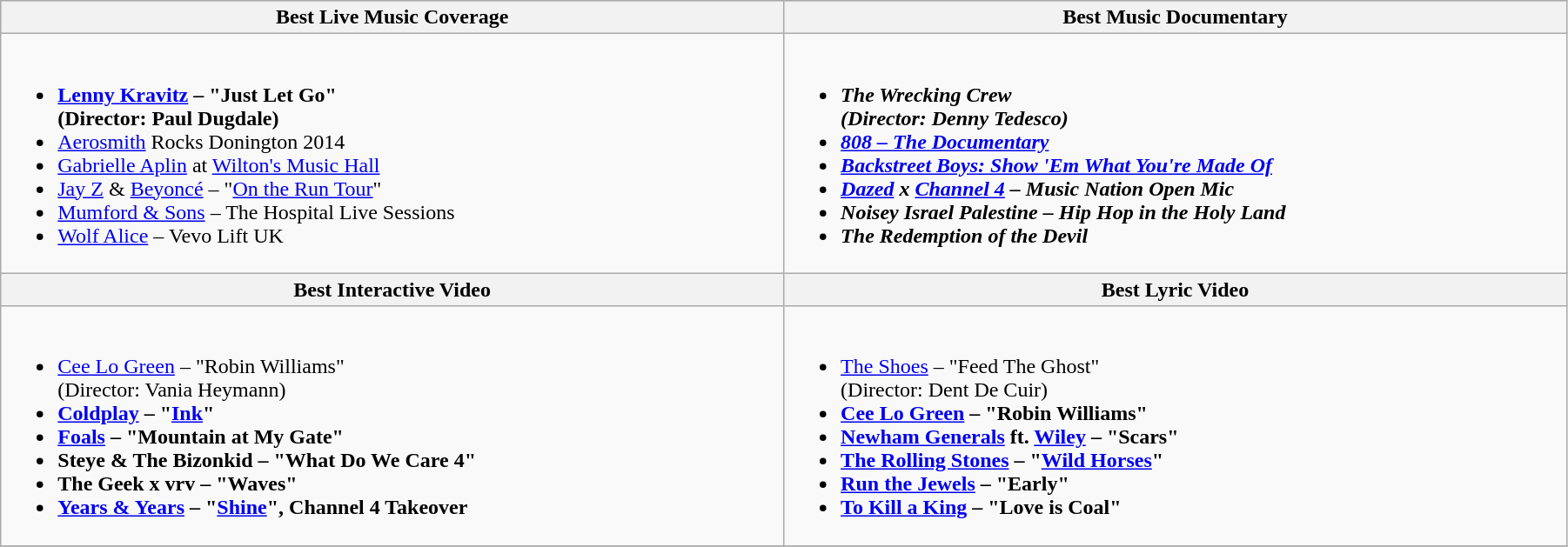<table class="wikitable" style="width:95%">
<tr bgcolor="#bebebe">
<th width="50%">Best Live Music Coverage</th>
<th width="50%">Best Music Documentary</th>
</tr>
<tr>
<td valign="top"><br><ul><li><strong><a href='#'>Lenny Kravitz</a> – "Just Let Go"<br>(Director: Paul Dugdale)</strong></li><li><a href='#'>Aerosmith</a> Rocks Donington 2014</li><li><a href='#'>Gabrielle Aplin</a> at <a href='#'>Wilton's Music Hall</a></li><li><a href='#'>Jay Z</a> & <a href='#'>Beyoncé</a> – "<a href='#'>On the Run Tour</a>"</li><li><a href='#'>Mumford & Sons</a> – The Hospital Live Sessions</li><li><a href='#'>Wolf Alice</a> – Vevo Lift UK</li></ul></td>
<td valign="top"><br><ul><li><strong><em>The Wrecking Crew<em><br>(Director: Denny Tedesco)<strong></li><li></em><a href='#'>808 – The Documentary</a><em></li><li></em><a href='#'>Backstreet Boys: Show 'Em What You're Made Of</a><em></li><li><a href='#'>Dazed</a> x <a href='#'>Channel 4</a> – </em>Music Nation Open Mic<em></li><li>Noisey Israel Palestine – </em>Hip Hop in the Holy Land<em></li><li></em>The Redemption of the Devil<em></li></ul></td>
</tr>
<tr>
<th width="50%">Best Interactive Video</th>
<th width="50%">Best Lyric Video</th>
</tr>
<tr>
<td valign="top"><br><ul><li></strong><a href='#'>Cee Lo Green</a> – "Robin Williams"<br>(Director: Vania Heymann)<strong></li><li><a href='#'>Coldplay</a> – "<a href='#'>Ink</a>"</li><li><a href='#'>Foals</a> – "Mountain at My Gate"</li><li>Steye & The Bizonkid – "What Do We Care 4"</li><li>The Geek x vrv – "Waves"</li><li><a href='#'>Years & Years</a> – "<a href='#'>Shine</a>", Channel 4 Takeover</li></ul></td>
<td valign="top"><br><ul><li></strong><a href='#'>The Shoes</a> – "Feed The Ghost"<br>(Director: Dent De Cuir)<strong></li><li><a href='#'>Cee Lo Green</a> – "Robin Williams"</li><li><a href='#'>Newham Generals</a> ft. <a href='#'>Wiley</a> – "Scars"</li><li><a href='#'>The Rolling Stones</a> – "<a href='#'>Wild Horses</a>"</li><li><a href='#'>Run the Jewels</a> – "Early"</li><li><a href='#'>To Kill a King</a> – "Love is Coal"</li></ul></td>
</tr>
<tr>
</tr>
</table>
